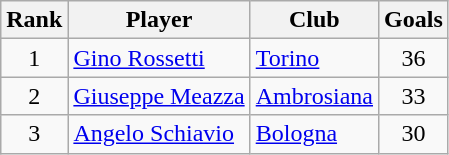<table class="wikitable" style="text-align:center">
<tr>
<th>Rank</th>
<th>Player</th>
<th>Club</th>
<th>Goals</th>
</tr>
<tr>
<td>1</td>
<td align="left"> <a href='#'>Gino Rossetti</a></td>
<td align="left"><a href='#'>Torino</a></td>
<td>36</td>
</tr>
<tr>
<td>2</td>
<td align="left"> <a href='#'>Giuseppe Meazza</a></td>
<td align="left"><a href='#'>Ambrosiana</a></td>
<td>33</td>
</tr>
<tr>
<td>3</td>
<td align="left"> <a href='#'>Angelo Schiavio</a></td>
<td align="left"><a href='#'>Bologna</a></td>
<td>30</td>
</tr>
</table>
